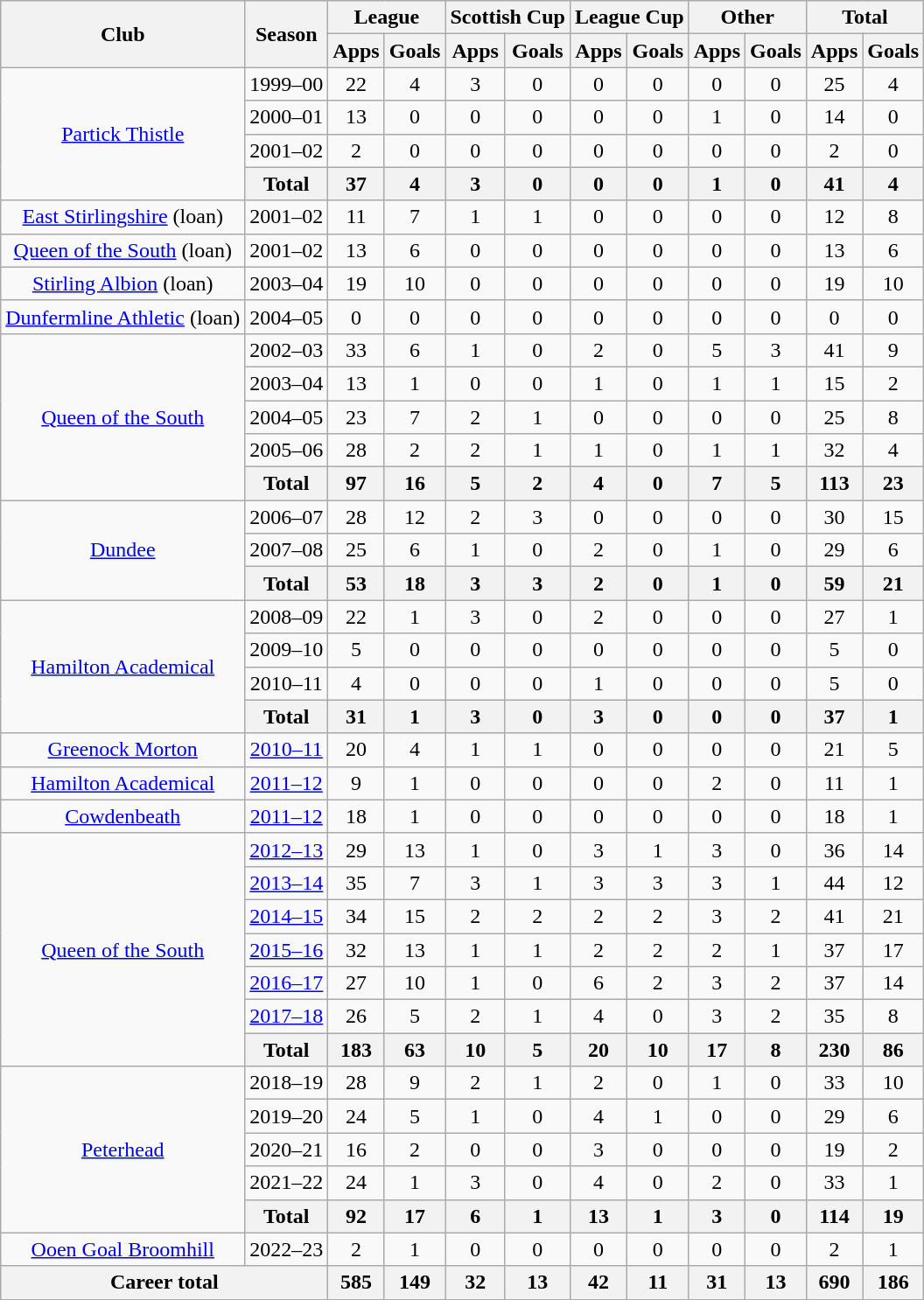<table class="wikitable" style="text-align:center;">
<tr>
<th rowspan="2">Club</th>
<th rowspan="2">Season</th>
<th colspan="2">League</th>
<th colspan="2">Scottish Cup</th>
<th colspan="2">League Cup</th>
<th colspan="2">Other</th>
<th colspan="2">Total</th>
</tr>
<tr>
<th>Apps</th>
<th>Goals</th>
<th>Apps</th>
<th>Goals</th>
<th>Apps</th>
<th>Goals</th>
<th>Apps</th>
<th>Goals</th>
<th>Apps</th>
<th>Goals</th>
</tr>
<tr>
<td rowspan=4><a href='#'>Partick Thistle</a></td>
<td>1999–00</td>
<td>22</td>
<td>4</td>
<td>3</td>
<td>0</td>
<td>0</td>
<td>0</td>
<td>0</td>
<td>0</td>
<td>25</td>
<td>4</td>
</tr>
<tr>
<td>2000–01</td>
<td>13</td>
<td>0</td>
<td>0</td>
<td>0</td>
<td>0</td>
<td>0</td>
<td>1</td>
<td>0</td>
<td>14</td>
<td>0</td>
</tr>
<tr>
<td>2001–02</td>
<td>2</td>
<td>0</td>
<td>0</td>
<td>0</td>
<td>0</td>
<td>0</td>
<td>0</td>
<td>0</td>
<td>2</td>
<td>0</td>
</tr>
<tr>
<th>Total</th>
<th>37</th>
<th>4</th>
<th>3</th>
<th>0</th>
<th>0</th>
<th>0</th>
<th>1</th>
<th>0</th>
<th>41</th>
<th>4</th>
</tr>
<tr>
<td><a href='#'>East Stirlingshire</a> (loan)</td>
<td>2001–02</td>
<td>11</td>
<td>7</td>
<td>1</td>
<td>1</td>
<td>0</td>
<td>0</td>
<td>0</td>
<td>0</td>
<td>12</td>
<td>8</td>
</tr>
<tr>
<td><a href='#'>Queen of the South</a> (loan)</td>
<td>2001–02</td>
<td>13</td>
<td>6</td>
<td>0</td>
<td>0</td>
<td>0</td>
<td>0</td>
<td>0</td>
<td>0</td>
<td>13</td>
<td>6</td>
</tr>
<tr>
<td><a href='#'>Stirling Albion</a> (loan)</td>
<td>2003–04</td>
<td>19</td>
<td>10</td>
<td>0</td>
<td>0</td>
<td>0</td>
<td>0</td>
<td>0</td>
<td>0</td>
<td>19</td>
<td>10</td>
</tr>
<tr>
<td><a href='#'>Dunfermline Athletic</a> (loan)</td>
<td>2004–05</td>
<td>0</td>
<td>0</td>
<td>0</td>
<td>0</td>
<td>0</td>
<td>0</td>
<td>0</td>
<td>0</td>
<td>0</td>
<td>0</td>
</tr>
<tr>
<td rowspan=5><a href='#'>Queen of the South</a></td>
<td>2002–03</td>
<td>33</td>
<td>6</td>
<td>1</td>
<td>0</td>
<td>2</td>
<td>0</td>
<td>5</td>
<td>3</td>
<td>41</td>
<td>9</td>
</tr>
<tr>
<td>2003–04</td>
<td>13</td>
<td>1</td>
<td>0</td>
<td>0</td>
<td>1</td>
<td>0</td>
<td>1</td>
<td>1</td>
<td>15</td>
<td>2</td>
</tr>
<tr>
<td>2004–05</td>
<td>23</td>
<td>7</td>
<td>2</td>
<td>1</td>
<td>0</td>
<td>0</td>
<td>0</td>
<td>0</td>
<td>25</td>
<td>8</td>
</tr>
<tr>
<td>2005–06</td>
<td>28</td>
<td>2</td>
<td>2</td>
<td>1</td>
<td>1</td>
<td>0</td>
<td>1</td>
<td>1</td>
<td>32</td>
<td>4</td>
</tr>
<tr>
<th>Total</th>
<th>97</th>
<th>16</th>
<th>5</th>
<th>2</th>
<th>4</th>
<th>0</th>
<th>7</th>
<th>5</th>
<th>113</th>
<th>23</th>
</tr>
<tr>
<td rowspan=3><a href='#'>Dundee</a></td>
<td>2006–07</td>
<td>28</td>
<td>12</td>
<td>2</td>
<td>3</td>
<td>0</td>
<td>0</td>
<td>0</td>
<td>0</td>
<td>30</td>
<td>15</td>
</tr>
<tr>
<td>2007–08</td>
<td>25</td>
<td>6</td>
<td>1</td>
<td>0</td>
<td>2</td>
<td>0</td>
<td>1</td>
<td>0</td>
<td>29</td>
<td>6</td>
</tr>
<tr>
<th>Total</th>
<th>53</th>
<th>18</th>
<th>3</th>
<th>3</th>
<th>2</th>
<th>0</th>
<th>1</th>
<th>0</th>
<th>59</th>
<th>21</th>
</tr>
<tr>
<td rowspan=4><a href='#'>Hamilton Academical</a></td>
<td>2008–09</td>
<td>22</td>
<td>1</td>
<td>3</td>
<td>0</td>
<td>2</td>
<td>0</td>
<td>0</td>
<td>0</td>
<td>27</td>
<td>1</td>
</tr>
<tr>
<td>2009–10</td>
<td>5</td>
<td>0</td>
<td>0</td>
<td>0</td>
<td>0</td>
<td>0</td>
<td>0</td>
<td>0</td>
<td>5</td>
<td>0</td>
</tr>
<tr>
<td>2010–11</td>
<td>4</td>
<td>0</td>
<td>0</td>
<td>0</td>
<td>1</td>
<td>0</td>
<td>0</td>
<td>0</td>
<td>5</td>
<td>0</td>
</tr>
<tr>
<th>Total</th>
<th>31</th>
<th>1</th>
<th>3</th>
<th>0</th>
<th>3</th>
<th>0</th>
<th>0</th>
<th>0</th>
<th>37</th>
<th>1</th>
</tr>
<tr>
<td><a href='#'>Greenock Morton</a></td>
<td><a href='#'>2010–11</a></td>
<td>20</td>
<td>4</td>
<td>1</td>
<td>1</td>
<td>0</td>
<td>0</td>
<td>0</td>
<td>0</td>
<td>21</td>
<td>5</td>
</tr>
<tr>
<td><a href='#'>Hamilton Academical</a></td>
<td><a href='#'>2011–12</a></td>
<td>9</td>
<td>1</td>
<td>0</td>
<td>0</td>
<td>0</td>
<td>0</td>
<td>2</td>
<td>0</td>
<td>11</td>
<td>1</td>
</tr>
<tr>
<td><a href='#'>Cowdenbeath</a></td>
<td><a href='#'>2011–12</a></td>
<td>18</td>
<td>1</td>
<td>0</td>
<td>0</td>
<td>0</td>
<td>0</td>
<td>0</td>
<td>0</td>
<td>18</td>
<td>1</td>
</tr>
<tr>
<td rowspan="7"><a href='#'>Queen of the South</a></td>
<td><a href='#'>2012–13</a></td>
<td>29</td>
<td>13</td>
<td>1</td>
<td>0</td>
<td>3</td>
<td>1</td>
<td>3</td>
<td>0</td>
<td>36</td>
<td>14</td>
</tr>
<tr>
<td><a href='#'>2013–14</a></td>
<td>35</td>
<td>7</td>
<td>3</td>
<td>1</td>
<td>3</td>
<td>3</td>
<td>3</td>
<td>1</td>
<td>44</td>
<td>12</td>
</tr>
<tr>
<td><a href='#'>2014–15</a></td>
<td>34</td>
<td>15</td>
<td>2</td>
<td>2</td>
<td>2</td>
<td>2</td>
<td>3</td>
<td>2</td>
<td>41</td>
<td>21</td>
</tr>
<tr>
<td><a href='#'>2015–16</a></td>
<td>32</td>
<td>13</td>
<td>1</td>
<td>1</td>
<td>2</td>
<td>2</td>
<td>2</td>
<td>1</td>
<td>37</td>
<td>17</td>
</tr>
<tr>
<td><a href='#'>2016–17</a></td>
<td>27</td>
<td>10</td>
<td>1</td>
<td>0</td>
<td>6</td>
<td>2</td>
<td>3</td>
<td>2</td>
<td>37</td>
<td>14</td>
</tr>
<tr>
<td><a href='#'>2017–18</a></td>
<td>26</td>
<td>5</td>
<td>2</td>
<td>1</td>
<td>4</td>
<td>0</td>
<td>3</td>
<td>2</td>
<td>35</td>
<td>8</td>
</tr>
<tr>
<th>Total</th>
<th>183</th>
<th>63</th>
<th>10</th>
<th>5</th>
<th>20</th>
<th>10</th>
<th>17</th>
<th>8</th>
<th>230</th>
<th>86</th>
</tr>
<tr>
<td rowspan="5"><a href='#'>Peterhead</a></td>
<td>2018–19</td>
<td>28</td>
<td>9</td>
<td>2</td>
<td>1</td>
<td>2</td>
<td>0</td>
<td>1</td>
<td>0</td>
<td>33</td>
<td>10</td>
</tr>
<tr>
<td>2019–20</td>
<td>24</td>
<td>5</td>
<td>1</td>
<td>0</td>
<td>4</td>
<td>1</td>
<td>0</td>
<td>0</td>
<td>29</td>
<td>6</td>
</tr>
<tr>
<td>2020–21</td>
<td>16</td>
<td>2</td>
<td>0</td>
<td>0</td>
<td>3</td>
<td>0</td>
<td>0</td>
<td>0</td>
<td>19</td>
<td>2</td>
</tr>
<tr>
<td>2021–22</td>
<td>24</td>
<td>1</td>
<td>3</td>
<td>0</td>
<td>4</td>
<td>0</td>
<td>2</td>
<td>0</td>
<td>33</td>
<td>1</td>
</tr>
<tr>
<th>Total</th>
<th>92</th>
<th>17</th>
<th>6</th>
<th>1</th>
<th>13</th>
<th>1</th>
<th>3</th>
<th>0</th>
<th>114</th>
<th>19</th>
</tr>
<tr>
<td><a href='#'>Ooen Goal Broomhill</a></td>
<td>2022–23</td>
<td>2</td>
<td>1</td>
<td>0</td>
<td>0</td>
<td>0</td>
<td>0</td>
<td>0</td>
<td>0</td>
<td>2</td>
<td>1</td>
</tr>
<tr>
<th colspan="2">Career total</th>
<th>585</th>
<th>149</th>
<th>32</th>
<th>13</th>
<th>42</th>
<th>11</th>
<th>31</th>
<th>13</th>
<th>690</th>
<th>186</th>
</tr>
</table>
